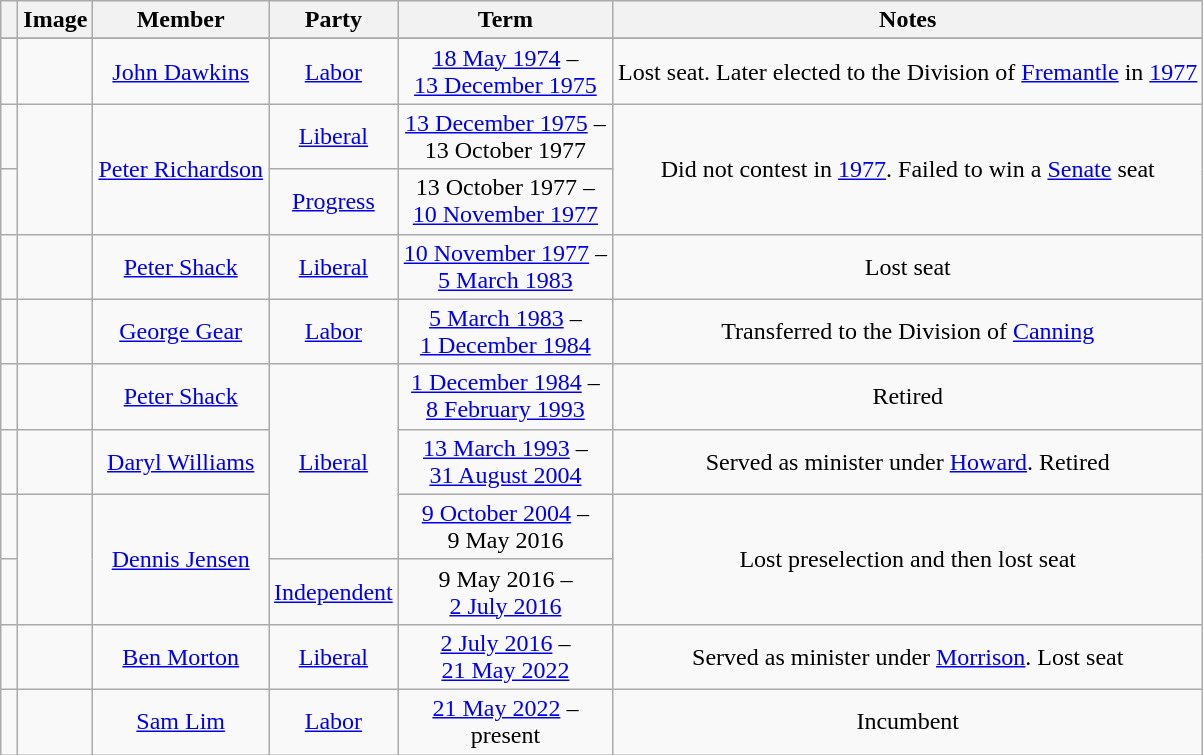<table class=wikitable style="text-align:center">
<tr>
<th></th>
<th>Image</th>
<th>Member</th>
<th>Party</th>
<th>Term</th>
<th>Notes</th>
</tr>
<tr>
</tr>
<tr>
<td> </td>
<td></td>
<td><a href='#'>John Dawkins</a><br></td>
<td><a href='#'>Labor</a></td>
<td nowrap><a href='#'>18 May 1974</a> –<br><a href='#'>13 December 1975</a></td>
<td>Lost seat. Later elected to the Division of <a href='#'>Fremantle</a> in <a href='#'>1977</a></td>
</tr>
<tr>
<td> </td>
<td rowspan=2></td>
<td rowspan=2><a href='#'>Peter Richardson</a><br></td>
<td><a href='#'>Liberal</a></td>
<td nowrap><a href='#'>13 December 1975</a> –<br>13 October 1977</td>
<td rowspan=2>Did not contest in <a href='#'>1977</a>. Failed to win a <a href='#'>Senate</a> seat</td>
</tr>
<tr>
<td> </td>
<td nowrap><a href='#'>Progress</a></td>
<td nowrap>13 October 1977 –<br><a href='#'>10 November 1977</a></td>
</tr>
<tr>
<td> </td>
<td></td>
<td><a href='#'>Peter Shack</a><br></td>
<td><a href='#'>Liberal</a></td>
<td nowrap><a href='#'>10 November 1977</a> –<br><a href='#'>5 March 1983</a></td>
<td>Lost seat</td>
</tr>
<tr>
<td> </td>
<td></td>
<td><a href='#'>George Gear</a><br></td>
<td><a href='#'>Labor</a></td>
<td nowrap><a href='#'>5 March 1983</a> –<br><a href='#'>1 December 1984</a></td>
<td>Transferred to the Division of <a href='#'>Canning</a></td>
</tr>
<tr>
<td> </td>
<td></td>
<td><a href='#'>Peter Shack</a><br></td>
<td rowspan="3"><a href='#'>Liberal</a></td>
<td nowrap><a href='#'>1 December 1984</a> –<br><a href='#'>8 February 1993</a></td>
<td>Retired</td>
</tr>
<tr>
<td> </td>
<td></td>
<td><a href='#'>Daryl Williams</a><br></td>
<td nowrap><a href='#'>13 March 1993</a> –<br><a href='#'>31 August 2004</a></td>
<td>Served as minister under <a href='#'>Howard</a>. Retired</td>
</tr>
<tr>
<td> </td>
<td rowspan=2></td>
<td rowspan=2><a href='#'>Dennis Jensen</a><br></td>
<td nowrap><a href='#'>9 October 2004</a> –<br>9 May 2016</td>
<td rowspan=2>Lost preselection and then lost seat</td>
</tr>
<tr>
<td> </td>
<td nowrap><a href='#'>Independent</a></td>
<td nowrap>9 May 2016 –<br><a href='#'>2 July 2016</a></td>
</tr>
<tr>
<td> </td>
<td></td>
<td><a href='#'>Ben Morton</a><br></td>
<td><a href='#'>Liberal</a></td>
<td nowrap><a href='#'>2 July 2016</a> –<br><a href='#'>21 May 2022</a></td>
<td>Served as minister under <a href='#'>Morrison</a>. Lost seat</td>
</tr>
<tr>
<td> </td>
<td></td>
<td><a href='#'>Sam Lim</a><br></td>
<td><a href='#'>Labor</a></td>
<td nowrap><a href='#'>21 May 2022</a> –<br>present</td>
<td>Incumbent</td>
</tr>
</table>
